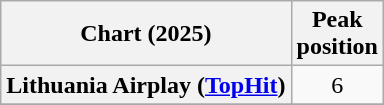<table class="wikitable plainrowheaders" style="text-align:center">
<tr>
<th scope="col">Chart (2025)</th>
<th scope="col">Peak<br>position</th>
</tr>
<tr>
<th scope="row">Lithuania Airplay (<a href='#'>TopHit</a>)</th>
<td>6</td>
</tr>
<tr>
</tr>
</table>
